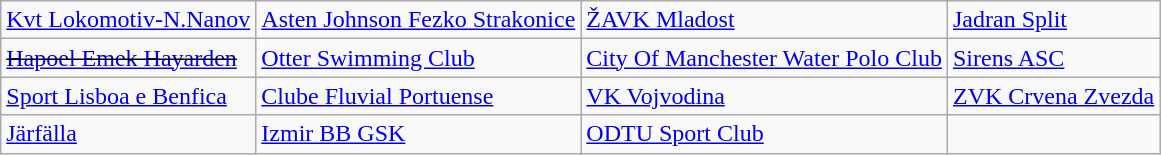<table class="wikitable">
<tr>
<td> <a href='#'>Kvt Lokomotiv-N.Nanov</a></td>
<td> <a href='#'>Asten Johnson Fezko Strakonice</a></td>
<td> <a href='#'>ŽAVK Mladost</a></td>
<td> <a href='#'>Jadran Split</a></td>
</tr>
<tr>
<td> <s><a href='#'>Hapoel Emek Hayarden</a></s></td>
<td> <a href='#'>Otter Swimming Club</a></td>
<td> <a href='#'>City Of Manchester Water Polo Club</a></td>
<td> <a href='#'>Sirens ASC</a></td>
</tr>
<tr>
<td> <a href='#'>Sport Lisboa e Benfica</a></td>
<td> <a href='#'>Clube Fluvial Portuense</a></td>
<td> <a href='#'>VK Vojvodina</a></td>
<td> <a href='#'>ZVK Crvena Zvezda</a></td>
</tr>
<tr>
<td> <a href='#'>Järfälla</a></td>
<td> <a href='#'>Izmir BB GSK</a></td>
<td> <a href='#'>ODTU Sport Club</a></td>
<td></td>
</tr>
</table>
